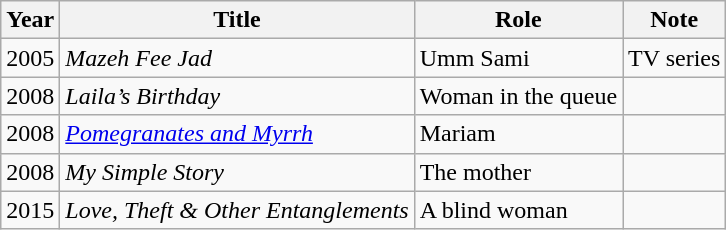<table class="wikitable sortable">
<tr>
<th>Year</th>
<th>Title</th>
<th>Role</th>
<th>Note</th>
</tr>
<tr>
<td>2005</td>
<td><em>Mazeh Fee Jad</em></td>
<td>Umm Sami</td>
<td>TV series</td>
</tr>
<tr>
<td>2008</td>
<td><em>Laila’s Birthday</em></td>
<td>Woman in the queue</td>
<td></td>
</tr>
<tr>
<td>2008</td>
<td><em><a href='#'>Pomegranates and Myrrh</a></em></td>
<td>Mariam</td>
<td></td>
</tr>
<tr>
<td>2008</td>
<td><em>My Simple Story</em></td>
<td>The mother</td>
<td></td>
</tr>
<tr>
<td>2015</td>
<td><em>Love, Theft & Other Entanglements</em></td>
<td>A blind woman</td>
<td></td>
</tr>
</table>
